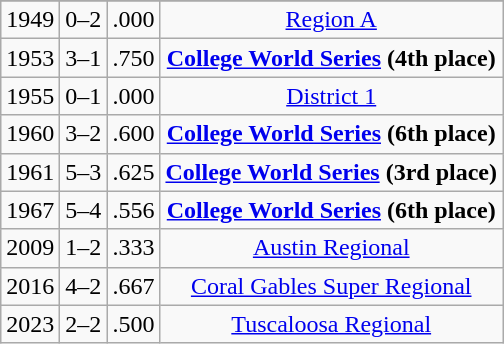<table class="wikitable" style="text-align:center">
<tr>
</tr>
<tr>
<td>1949</td>
<td>0–2</td>
<td>.000</td>
<td><a href='#'>Region A</a></td>
</tr>
<tr>
<td>1953</td>
<td>3–1</td>
<td>.750</td>
<td><strong><a href='#'>College World Series</a> (4th place)</strong></td>
</tr>
<tr>
<td>1955</td>
<td>0–1</td>
<td>.000</td>
<td><a href='#'>District 1</a></td>
</tr>
<tr>
<td>1960</td>
<td>3–2</td>
<td>.600</td>
<td><strong><a href='#'>College World Series</a> (6th place)</strong></td>
</tr>
<tr>
<td>1961</td>
<td>5–3</td>
<td>.625</td>
<td><strong><a href='#'>College World Series</a> (3rd place)</strong></td>
</tr>
<tr>
<td>1967</td>
<td>5–4</td>
<td>.556</td>
<td><strong><a href='#'>College World Series</a> (6th place)</strong></td>
</tr>
<tr>
<td>2009</td>
<td>1–2</td>
<td>.333</td>
<td><a href='#'>Austin Regional</a></td>
</tr>
<tr>
<td>2016</td>
<td>4–2</td>
<td>.667</td>
<td><a href='#'>Coral Gables Super Regional</a></td>
</tr>
<tr>
<td>2023</td>
<td>2–2</td>
<td>.500</td>
<td><a href='#'>Tuscaloosa Regional</a></td>
</tr>
</table>
